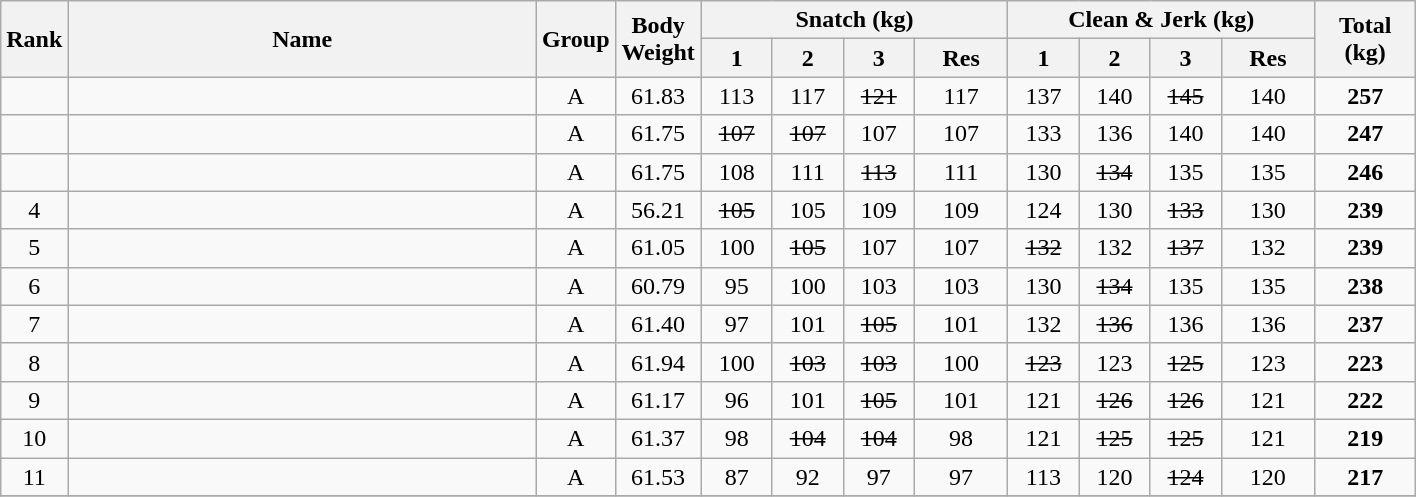<table class = "wikitable" style="text-align:center;">
<tr>
<th rowspan=2>Rank</th>
<th rowspan=2 width=305>Name</th>
<th rowspan=2 width=20>Group</th>
<th rowspan=2 width=50>Body Weight</th>
<th colspan=4>Snatch (kg)</th>
<th colspan=4>Clean & Jerk (kg)</th>
<th rowspan=2 width=60>Total (kg)</th>
</tr>
<tr>
<th width=40>1</th>
<th width=40>2</th>
<th width=40>3</th>
<th width=55>Res</th>
<th width=40>1</th>
<th width=40>2</th>
<th width=40>3</th>
<th width=55>Res</th>
</tr>
<tr>
<td></td>
<td align=left></td>
<td>A</td>
<td>61.83</td>
<td>113</td>
<td>117</td>
<td><s>121</s></td>
<td>117</td>
<td>137</td>
<td>140</td>
<td><s>145</s></td>
<td>140</td>
<td><strong>257</strong></td>
</tr>
<tr>
<td></td>
<td align=left></td>
<td>A</td>
<td>61.75</td>
<td><s>107</s></td>
<td><s>107</s></td>
<td>107</td>
<td>107</td>
<td>133</td>
<td>136</td>
<td>140</td>
<td>140</td>
<td><strong>247</strong></td>
</tr>
<tr>
<td></td>
<td align=left></td>
<td>A</td>
<td>61.75</td>
<td>108</td>
<td>111</td>
<td><s>113</s></td>
<td>111</td>
<td>130</td>
<td><s>134</s></td>
<td>135</td>
<td>135</td>
<td><strong>246</strong></td>
</tr>
<tr>
<td>4</td>
<td align=left></td>
<td>A</td>
<td>56.21</td>
<td><s>105</s></td>
<td>105</td>
<td>109</td>
<td>109</td>
<td>124</td>
<td>130</td>
<td><s>133</s></td>
<td>130</td>
<td><strong>239</strong></td>
</tr>
<tr>
<td>5</td>
<td align=left></td>
<td>A</td>
<td>61.05</td>
<td>100</td>
<td><s>105</s></td>
<td>107</td>
<td>107</td>
<td><s>132</s></td>
<td>132</td>
<td><s>137</s></td>
<td>132</td>
<td><strong>239</strong></td>
</tr>
<tr>
<td>6</td>
<td align=left></td>
<td>A</td>
<td>60.79</td>
<td>95</td>
<td>100</td>
<td>103</td>
<td>103</td>
<td>130</td>
<td><s>134</s></td>
<td>135</td>
<td>135</td>
<td><strong>238</strong></td>
</tr>
<tr>
<td>7</td>
<td align=left></td>
<td>A</td>
<td>61.40</td>
<td>97</td>
<td>101</td>
<td><s>105</s></td>
<td>101</td>
<td>132</td>
<td><s>136</s></td>
<td>136</td>
<td>136</td>
<td><strong>237</strong></td>
</tr>
<tr>
<td>8</td>
<td align=left></td>
<td>A</td>
<td>61.94</td>
<td>100</td>
<td><s>103</s></td>
<td><s>103</s></td>
<td>100</td>
<td><s>123</s></td>
<td>123</td>
<td><s>125</s></td>
<td>123</td>
<td><strong>223</strong></td>
</tr>
<tr>
<td>9</td>
<td align=left></td>
<td>A</td>
<td>61.17</td>
<td>96</td>
<td>101</td>
<td><s>105</s></td>
<td>101</td>
<td>121</td>
<td><s>126</s></td>
<td><s>126</s></td>
<td>121</td>
<td><strong>222</strong></td>
</tr>
<tr>
<td>10</td>
<td align=left></td>
<td>A</td>
<td>61.37</td>
<td>98</td>
<td><s>104</s></td>
<td><s>104</s></td>
<td>98</td>
<td>121</td>
<td><s>125</s></td>
<td><s>125</s></td>
<td>121</td>
<td><strong>219</strong></td>
</tr>
<tr>
<td>11</td>
<td align=left></td>
<td>A</td>
<td>61.53</td>
<td>87</td>
<td>92</td>
<td>97</td>
<td>97</td>
<td>113</td>
<td>120</td>
<td><s>124</s></td>
<td>120</td>
<td><strong>217</strong></td>
</tr>
<tr>
</tr>
</table>
